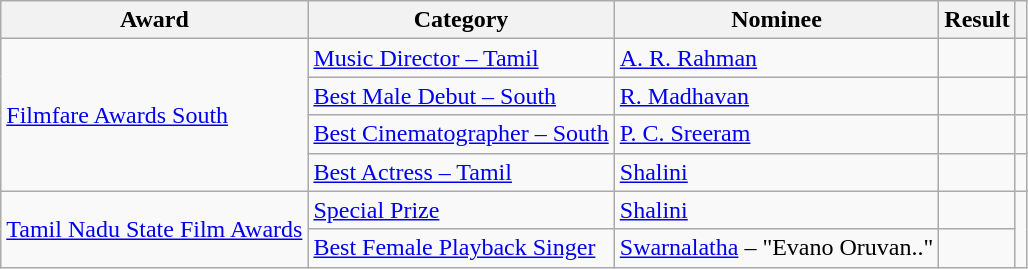<table class="wikitable">
<tr>
<th>Award</th>
<th>Category</th>
<th>Nominee</th>
<th>Result</th>
<th></th>
</tr>
<tr>
<td rowspan="4"><a href='#'>Filmfare Awards South</a></td>
<td><a href='#'>Music Director – Tamil</a></td>
<td><a href='#'>A. R. Rahman</a></td>
<td></td>
<td style="text-align: center;"><br></td>
</tr>
<tr>
<td><a href='#'>Best Male Debut – South</a></td>
<td><a href='#'>R. Madhavan</a></td>
<td></td>
<td style="text-align: center;"></td>
</tr>
<tr>
<td><a href='#'>Best Cinematographer – South</a></td>
<td><a href='#'>P. C. Sreeram</a></td>
<td></td>
<td style="text-align: center;"></td>
</tr>
<tr>
<td><a href='#'>Best Actress – Tamil</a></td>
<td><a href='#'>Shalini</a></td>
<td></td>
<td style="text-align: center;"></td>
</tr>
<tr>
<td rowspan="2"><a href='#'>Tamil Nadu State Film Awards</a></td>
<td><a href='#'>Special Prize</a></td>
<td><a href='#'>Shalini</a></td>
<td></td>
<td style="text-align: center;" rowspan="2"></td>
</tr>
<tr>
<td><a href='#'>Best Female Playback Singer</a></td>
<td><a href='#'>Swarnalatha</a> – "Evano Oruvan.."</td>
<td></td>
</tr>
</table>
